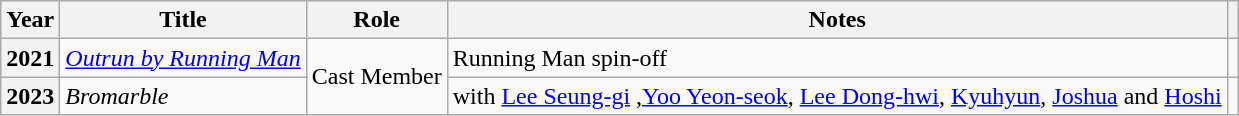<table class="wikitable  plainrowheaders">
<tr>
<th scope="col">Year</th>
<th scope="col">Title</th>
<th scope="col">Role</th>
<th scope="col">Notes</th>
<th scope="col" class="unsortable"></th>
</tr>
<tr>
<th scope="row">2021</th>
<td><em><a href='#'>Outrun by Running Man</a></em></td>
<td rowspan="2">Cast Member</td>
<td>Running Man spin-off</td>
<td></td>
</tr>
<tr>
<th scope="row">2023</th>
<td><em>Bromarble</em></td>
<td>with <a href='#'>Lee Seung-gi</a> ,<a href='#'>Yoo Yeon-seok</a>, <a href='#'>Lee Dong-hwi</a>, <a href='#'>Kyuhyun</a>, <a href='#'>Joshua</a> and <a href='#'>Hoshi</a></td>
<td></td>
</tr>
</table>
